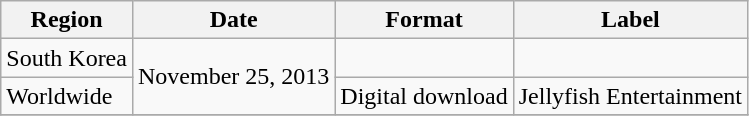<table class = "wikitable">
<tr>
<th>Region</th>
<th>Date</th>
<th>Format</th>
<th>Label</th>
</tr>
<tr>
<td>South Korea</td>
<td rowspan=2>November 25, 2013</td>
<td></td>
<td></td>
</tr>
<tr>
<td>Worldwide</td>
<td>Digital download</td>
<td>Jellyfish Entertainment</td>
</tr>
<tr>
</tr>
</table>
